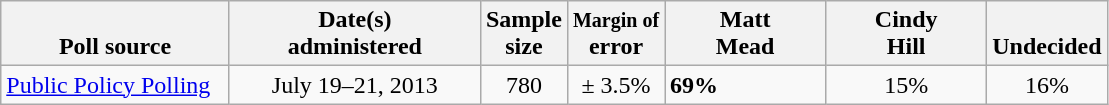<table class="wikitable">
<tr valign= bottom>
<th style="width:145px;">Poll source</th>
<th style="width:160px;">Date(s)<br>administered</th>
<th class=small>Sample<br>size</th>
<th><small>Margin of</small><br>error</th>
<th style="width:100px;">Matt<br>Mead</th>
<th style="width:100px;">Cindy<br>Hill</th>
<th>Undecided</th>
</tr>
<tr>
<td><a href='#'>Public Policy Polling</a></td>
<td align=center>July 19–21, 2013</td>
<td align=center>780</td>
<td align=center>± 3.5%</td>
<td><strong>69%</strong></td>
<td align=center>15%</td>
<td align=center>16%</td>
</tr>
</table>
